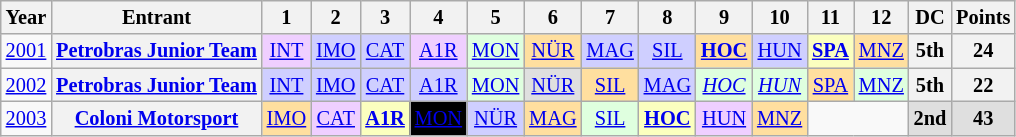<table class="wikitable" style="text-align:center; font-size:85%">
<tr>
<th>Year</th>
<th>Entrant</th>
<th>1</th>
<th>2</th>
<th>3</th>
<th>4</th>
<th>5</th>
<th>6</th>
<th>7</th>
<th>8</th>
<th>9</th>
<th>10</th>
<th>11</th>
<th>12</th>
<th>DC</th>
<th>Points</th>
</tr>
<tr>
<td><a href='#'>2001</a></td>
<th nowrap><a href='#'>Petrobras Junior Team</a></th>
<td style="background:#EFCFFF;"><a href='#'>INT</a><br></td>
<td style="background:#CFCFFF;"><a href='#'>IMO</a><br></td>
<td style="background:#CFCFFF;"><a href='#'>CAT</a><br></td>
<td style="background:#EFCFFF;"><a href='#'>A1R</a><br></td>
<td style="background:#DFFFDF;"><a href='#'>MON</a><br></td>
<td style="background:#FFDF9F;"><a href='#'>NÜR</a><br></td>
<td style="background:#CFCFFF;"><a href='#'>MAG</a><br></td>
<td style="background:#CFCFFF;"><a href='#'>SIL</a><br></td>
<td style="background:#FFDF9F;"><strong><a href='#'>HOC</a></strong><br></td>
<td style="background:#CFCFFF;"><a href='#'>HUN</a><br></td>
<td style="background:#FBFFBF;"><strong><a href='#'>SPA</a></strong><br></td>
<td style="background:#FFDF9F;"><a href='#'>MNZ</a><br></td>
<th>5th</th>
<th>24</th>
</tr>
<tr>
<td><a href='#'>2002</a></td>
<th><a href='#'>Petrobras Junior Team</a></th>
<td style="background:#CFCFFF;"><a href='#'>INT</a><br></td>
<td style="background:#CFCFFF;"><a href='#'>IMO</a><br></td>
<td style="background:#CFCFFF;"><a href='#'>CAT</a><br></td>
<td style="background:#CFCFFF;"><a href='#'>A1R</a><br></td>
<td style="background:#DFFFDF;"><a href='#'>MON</a><br></td>
<td style="background:#DFDFDF;"><a href='#'>NÜR</a><br></td>
<td style="background:#FFDF9F;"><a href='#'>SIL</a><br></td>
<td style="background:#CFCFFF;"><a href='#'>MAG</a><br></td>
<td style="background:#DFFFDF;"><em><a href='#'>HOC</a></em><br></td>
<td style="background:#DFFFDF;"><em><a href='#'>HUN</a></em><br></td>
<td style="background:#FFDF9F;"><a href='#'>SPA</a><br></td>
<td style="background:#DFFFDF;"><a href='#'>MNZ</a><br></td>
<th>5th</th>
<th>22</th>
</tr>
<tr>
<td><a href='#'>2003</a></td>
<th nowrap><a href='#'>Coloni Motorsport</a></th>
<td style="background:#FFDF9F;"><a href='#'>IMO</a><br></td>
<td style="background:#EFCFFF;"><a href='#'>CAT</a><br></td>
<td style="background:#FBFFBF;"><strong><a href='#'>A1R</a></strong><br></td>
<td style="background:#000000; color:#ffffff"><a href='#'><span>MON</span></a><br></td>
<td style="background:#CFCFFF;"><a href='#'>NÜR</a><br></td>
<td style="background:#FFDF9F;"><a href='#'>MAG</a><br></td>
<td style="background:#DFFFDF;"><a href='#'>SIL</a><br></td>
<td style="background:#FBFFBF;"><strong><a href='#'>HOC</a></strong><br></td>
<td style="background:#EFCFFF;"><a href='#'>HUN</a><br></td>
<td style="background:#FFDF9F;"><a href='#'>MNZ</a><br></td>
<td colspan=2></td>
<td style="background:#DFDFDF;"><strong>2nd</strong></td>
<td style="background:#DFDFDF;"><strong>43</strong></td>
</tr>
</table>
